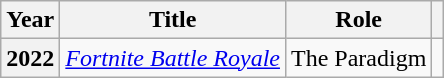<table class="wikitable plainrowheaders sortable" style="margin-right: 0;">
<tr>
<th scope="col">Year</th>
<th scope="col">Title</th>
<th scope="col">Role</th>
<th scope="col" class="unsortable"></th>
</tr>
<tr>
<th scope="row">2022</th>
<td><em><a href='#'>Fortnite Battle Royale</a></em></td>
<td>The Paradigm</td>
<td></td>
</tr>
</table>
